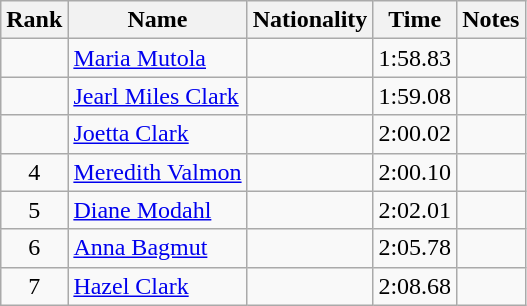<table class="wikitable sortable" style="text-align:center">
<tr>
<th>Rank</th>
<th>Name</th>
<th>Nationality</th>
<th>Time</th>
<th>Notes</th>
</tr>
<tr>
<td></td>
<td align=left><a href='#'>Maria Mutola</a></td>
<td align=left></td>
<td>1:58.83</td>
<td></td>
</tr>
<tr>
<td></td>
<td align=left><a href='#'>Jearl Miles Clark</a></td>
<td align=left></td>
<td>1:59.08</td>
<td></td>
</tr>
<tr>
<td></td>
<td align=left><a href='#'>Joetta Clark</a></td>
<td align=left></td>
<td>2:00.02</td>
<td></td>
</tr>
<tr>
<td>4</td>
<td align=left><a href='#'>Meredith Valmon</a></td>
<td align=left></td>
<td>2:00.10</td>
<td></td>
</tr>
<tr>
<td>5</td>
<td align=left><a href='#'>Diane Modahl</a></td>
<td align=left></td>
<td>2:02.01</td>
<td></td>
</tr>
<tr>
<td>6</td>
<td align=left><a href='#'>Anna Bagmut</a></td>
<td align=left></td>
<td>2:05.78</td>
<td></td>
</tr>
<tr>
<td>7</td>
<td align=left><a href='#'>Hazel Clark</a></td>
<td align=left></td>
<td>2:08.68</td>
<td></td>
</tr>
</table>
